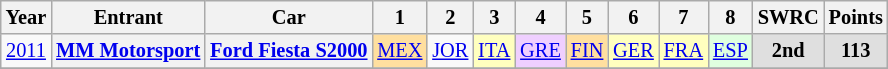<table class="wikitable" style="text-align:center; font-size:85%;">
<tr>
<th>Year</th>
<th>Entrant</th>
<th>Car</th>
<th>1</th>
<th>2</th>
<th>3</th>
<th>4</th>
<th>5</th>
<th>6</th>
<th>7</th>
<th>8</th>
<th>SWRC</th>
<th>Points</th>
</tr>
<tr>
<td><a href='#'>2011</a></td>
<th nowrap><a href='#'>MM Motorsport</a></th>
<th nowrap><a href='#'>Ford Fiesta S2000</a></th>
<td style="background:#FFDF9F;"><a href='#'>MEX</a><br></td>
<td><a href='#'>JOR</a></td>
<td style="background:#FFFFBF;"><a href='#'>ITA</a><br></td>
<td style="background:#EFCFFF;"><a href='#'>GRE</a><br></td>
<td style="background:#FFDF9F;"><a href='#'>FIN</a><br></td>
<td style="background:#FFFFBF;"><a href='#'>GER</a><br></td>
<td style="background:#FFFFBF;"><a href='#'>FRA</a><br></td>
<td style="background:#DFFFDF;"><a href='#'>ESP</a><br></td>
<td style="background:#DFDFDF;"><strong>2nd</strong></td>
<td style="background:#DFDFDF;"><strong>113</strong></td>
</tr>
<tr>
</tr>
</table>
